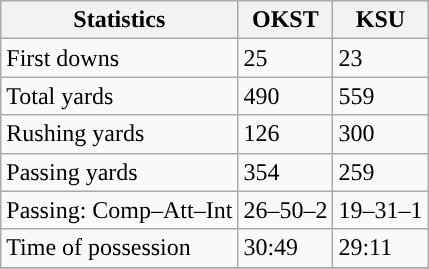<table class="wikitable" style="float: left;">
<tr>
<th>Statistics</th>
<th>OKST</th>
<th>KSU</th>
</tr>
<tr>
<td>First downs</td>
<td>25</td>
<td>23</td>
</tr>
<tr>
<td>Total yards</td>
<td>490</td>
<td>559</td>
</tr>
<tr>
<td>Rushing yards</td>
<td>126</td>
<td>300</td>
</tr>
<tr>
<td>Passing yards</td>
<td>354</td>
<td>259</td>
</tr>
<tr>
<td>Passing: Comp–Att–Int</td>
<td>26–50–2</td>
<td>19–31–1</td>
</tr>
<tr>
<td>Time of possession</td>
<td>30:49</td>
<td>29:11</td>
</tr>
<tr>
</tr>
</table>
